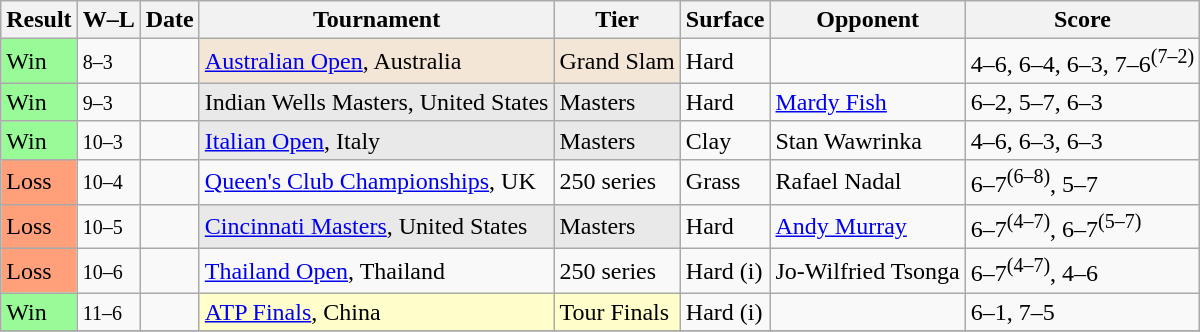<table class="sortable wikitable">
<tr>
<th>Result</th>
<th class="unsortable">W–L</th>
<th>Date</th>
<th>Tournament</th>
<th>Tier</th>
<th>Surface</th>
<th>Opponent</th>
<th class="unsortable">Score</th>
</tr>
<tr>
<td style="background:#98fb98;">Win</td>
<td><small>8–3</small></td>
<td><a href='#'></a></td>
<td style="background:#f3e6d7;"><a href='#'>Australian Open</a>, Australia</td>
<td style="background:#f3e6d7;">Grand Slam</td>
<td>Hard</td>
<td></td>
<td>4–6, 6–4, 6–3, 7–6<sup>(7–2)</sup></td>
</tr>
<tr>
<td style="background:#98fb98;">Win</td>
<td><small>9–3</small></td>
<td><a href='#'></a></td>
<td style="background:#e9e9e9;">Indian Wells Masters, United States</td>
<td style="background:#e9e9e9;">Masters</td>
<td>Hard</td>
<td> <a href='#'>Mardy Fish</a></td>
<td>6–2, 5–7, 6–3</td>
</tr>
<tr>
<td style="background:#98fb98;">Win</td>
<td><small>10–3</small></td>
<td><a href='#'></a></td>
<td style="background:#e9e9e9;"><a href='#'>Italian Open</a>, Italy</td>
<td style="background:#e9e9e9;">Masters</td>
<td>Clay</td>
<td> Stan Wawrinka</td>
<td>4–6, 6–3, 6–3</td>
</tr>
<tr>
<td style="background:#ffa07a;">Loss</td>
<td><small>10–4</small></td>
<td><a href='#'></a></td>
<td><a href='#'>Queen's Club Championships</a>, UK</td>
<td>250 series</td>
<td>Grass</td>
<td> Rafael Nadal</td>
<td>6–7<sup>(6–8)</sup>, 5–7</td>
</tr>
<tr>
<td style="background:#ffa07a;">Loss</td>
<td><small>10–5</small></td>
<td><a href='#'></a></td>
<td style="background:#e9e9e9;"><a href='#'>Cincinnati Masters</a>, United States</td>
<td style="background:#e9e9e9;">Masters</td>
<td>Hard</td>
<td> <a href='#'>Andy Murray</a></td>
<td>6–7<sup>(4–7)</sup>, 6–7<sup>(5–7)</sup></td>
</tr>
<tr>
<td style="background:#ffa07a;">Loss</td>
<td><small>10–6</small></td>
<td><a href='#'></a></td>
<td><a href='#'>Thailand Open</a>, Thailand</td>
<td>250 series</td>
<td>Hard (i)</td>
<td> Jo-Wilfried Tsonga</td>
<td>6–7<sup>(4–7)</sup>, 4–6</td>
</tr>
<tr>
<td style="background:#98fb98;">Win</td>
<td><small>11–6</small></td>
<td><a href='#'></a></td>
<td style="background:#ffc;"><a href='#'>ATP Finals</a>, China</td>
<td style="background:#ffc;">Tour Finals</td>
<td>Hard (i)</td>
<td></td>
<td>6–1, 7–5</td>
</tr>
<tr>
</tr>
</table>
